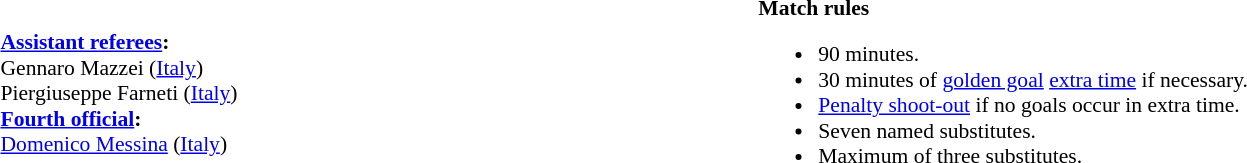<table width=100% style="font-size:90%">
<tr>
<td><br><strong><a href='#'>Assistant referees</a>:</strong>
<br>Gennaro Mazzei (<a href='#'>Italy</a>)
<br>Piergiuseppe Farneti (<a href='#'>Italy</a>)
<br><strong><a href='#'>Fourth official</a>:</strong>
<br><a href='#'>Domenico Messina</a> (<a href='#'>Italy</a>)</td>
<td style="width:60%; vertical-align:top;"><br><strong>Match rules</strong><ul><li>90 minutes.</li><li>30 minutes of <a href='#'>golden goal</a> <a href='#'>extra time</a> if necessary.</li><li><a href='#'>Penalty shoot-out</a> if no goals occur in extra time.</li><li>Seven named substitutes.</li><li>Maximum of three substitutes.</li></ul></td>
</tr>
</table>
